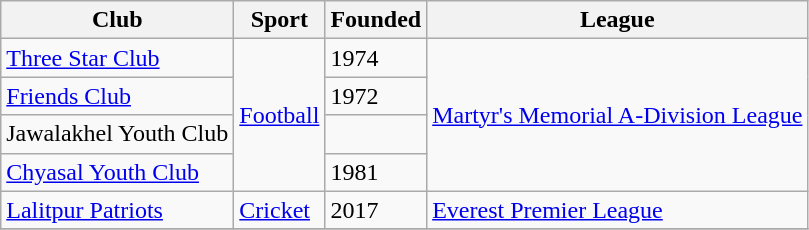<table class="wikitable">
<tr>
<th>Club</th>
<th>Sport</th>
<th>Founded</th>
<th>League</th>
</tr>
<tr>
<td><a href='#'>Three Star Club</a></td>
<td rowspan=4><a href='#'>Football</a></td>
<td>1974</td>
<td rowspan=4><a href='#'>Martyr's Memorial A-Division League</a></td>
</tr>
<tr>
<td><a href='#'>Friends Club</a></td>
<td>1972</td>
</tr>
<tr>
<td>Jawalakhel Youth Club</td>
<td></td>
</tr>
<tr>
<td><a href='#'>Chyasal Youth Club</a></td>
<td>1981</td>
</tr>
<tr>
<td><a href='#'>Lalitpur Patriots</a></td>
<td><a href='#'>Cricket</a></td>
<td>2017</td>
<td><a href='#'>Everest Premier League</a></td>
</tr>
<tr>
</tr>
</table>
